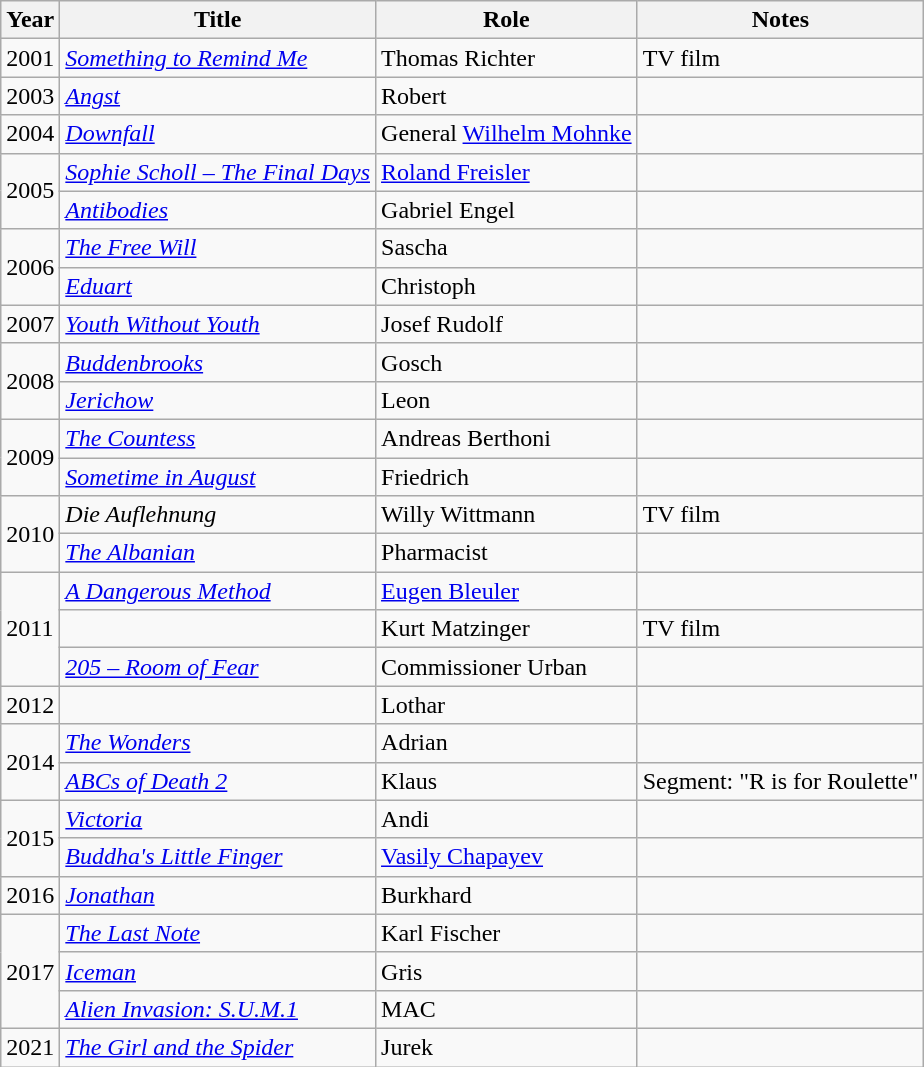<table class="wikitable sortable">
<tr>
<th>Year</th>
<th>Title</th>
<th>Role</th>
<th class="unsortable">Notes</th>
</tr>
<tr>
<td>2001</td>
<td><em><a href='#'>Something to Remind Me</a></em></td>
<td>Thomas Richter</td>
<td>TV film</td>
</tr>
<tr>
<td>2003</td>
<td><em><a href='#'>Angst</a></em></td>
<td>Robert</td>
<td></td>
</tr>
<tr>
<td>2004</td>
<td><em><a href='#'>Downfall</a></em></td>
<td>General <a href='#'>Wilhelm Mohnke</a></td>
<td></td>
</tr>
<tr>
<td rowspan=2>2005</td>
<td><em><a href='#'>Sophie Scholl – The Final Days</a></em></td>
<td><a href='#'>Roland Freisler</a></td>
<td></td>
</tr>
<tr>
<td><em><a href='#'>Antibodies</a></em></td>
<td>Gabriel Engel</td>
<td></td>
</tr>
<tr>
<td rowspan=2>2006</td>
<td><em><a href='#'>The Free Will</a></em></td>
<td>Sascha</td>
<td></td>
</tr>
<tr>
<td><em><a href='#'>Eduart</a></em></td>
<td>Christoph</td>
<td></td>
</tr>
<tr>
<td>2007</td>
<td><em><a href='#'>Youth Without Youth</a></em></td>
<td>Josef Rudolf</td>
<td></td>
</tr>
<tr>
<td rowspan=2>2008</td>
<td><em><a href='#'>Buddenbrooks</a></em></td>
<td>Gosch</td>
<td></td>
</tr>
<tr>
<td><em><a href='#'>Jerichow</a></em></td>
<td>Leon</td>
<td></td>
</tr>
<tr>
<td rowspan=2>2009</td>
<td><em><a href='#'>The Countess</a></em></td>
<td>Andreas Berthoni</td>
<td></td>
</tr>
<tr>
<td><em><a href='#'>Sometime in August</a></em></td>
<td>Friedrich</td>
<td></td>
</tr>
<tr>
<td rowspan=2>2010</td>
<td><em>Die Auflehnung</em></td>
<td>Willy Wittmann</td>
<td>TV film</td>
</tr>
<tr>
<td><em><a href='#'>The Albanian</a></em></td>
<td>Pharmacist</td>
<td></td>
</tr>
<tr>
<td rowspan=3>2011</td>
<td><em><a href='#'>A Dangerous Method</a></em></td>
<td><a href='#'>Eugen Bleuler</a></td>
<td></td>
</tr>
<tr>
<td><em></em></td>
<td>Kurt Matzinger</td>
<td>TV film</td>
</tr>
<tr>
<td><em><a href='#'>205 – Room of Fear</a></em></td>
<td>Commissioner Urban</td>
<td></td>
</tr>
<tr>
<td>2012</td>
<td><em></em></td>
<td>Lothar</td>
<td></td>
</tr>
<tr>
<td rowspan=2>2014</td>
<td><em><a href='#'>The Wonders</a></em></td>
<td>Adrian</td>
<td></td>
</tr>
<tr>
<td><em><a href='#'>ABCs of Death 2</a></em></td>
<td>Klaus</td>
<td>Segment: "R is for Roulette"</td>
</tr>
<tr>
<td rowspan=2>2015</td>
<td><em><a href='#'>Victoria</a></em></td>
<td>Andi</td>
<td></td>
</tr>
<tr>
<td><em><a href='#'>Buddha's Little Finger</a></em></td>
<td><a href='#'>Vasily Chapayev</a></td>
<td></td>
</tr>
<tr>
<td>2016</td>
<td><em><a href='#'>Jonathan</a></em></td>
<td>Burkhard</td>
<td></td>
</tr>
<tr>
<td rowspan=3>2017</td>
<td><em><a href='#'>The Last Note</a></em></td>
<td>Karl Fischer</td>
<td></td>
</tr>
<tr>
<td><em><a href='#'>Iceman</a></em></td>
<td>Gris</td>
<td></td>
</tr>
<tr>
<td><em><a href='#'>Alien Invasion: S.U.M.1</a></em></td>
<td>MAC</td>
<td></td>
</tr>
<tr>
<td>2021</td>
<td><em><a href='#'>The Girl and the Spider</a></em></td>
<td>Jurek</td>
<td></td>
</tr>
</table>
